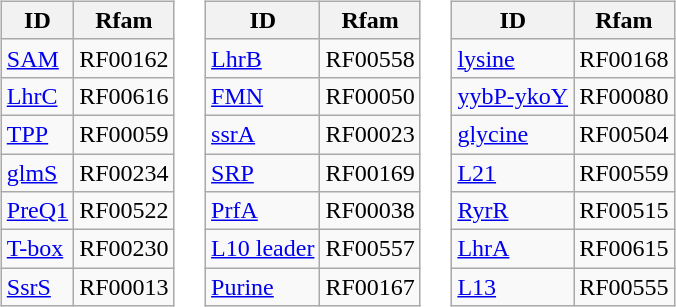<table style="background: transparent;">
<tr style="vertical-align: top;">
<td><br><table class="wikitable">
<tr>
<th>ID</th>
<th>Rfam</th>
</tr>
<tr>
<td><a href='#'>SAM</a></td>
<td>RF00162</td>
</tr>
<tr>
<td><a href='#'>LhrC</a></td>
<td>RF00616</td>
</tr>
<tr>
<td><a href='#'>TPP</a></td>
<td>RF00059</td>
</tr>
<tr>
<td><a href='#'>glmS</a></td>
<td>RF00234</td>
</tr>
<tr>
<td><a href='#'>PreQ1</a></td>
<td>RF00522</td>
</tr>
<tr>
<td><a href='#'>T-box</a></td>
<td>RF00230</td>
</tr>
<tr>
<td><a href='#'>SsrS</a></td>
<td>RF00013</td>
</tr>
</table>
</td>
<td><br><table class="wikitable">
<tr>
<th>ID</th>
<th>Rfam</th>
</tr>
<tr>
<td><a href='#'>LhrB</a></td>
<td>RF00558</td>
</tr>
<tr>
<td><a href='#'>FMN</a></td>
<td>RF00050</td>
</tr>
<tr>
<td><a href='#'>ssrA</a></td>
<td>RF00023</td>
</tr>
<tr>
<td><a href='#'>SRP</a></td>
<td>RF00169</td>
</tr>
<tr>
<td><a href='#'>PrfA</a></td>
<td>RF00038</td>
</tr>
<tr>
<td><a href='#'>L10 leader</a></td>
<td>RF00557</td>
</tr>
<tr>
<td><a href='#'>Purine</a></td>
<td>RF00167</td>
</tr>
</table>
</td>
<td><br><table class="wikitable">
<tr>
<th>ID</th>
<th>Rfam</th>
</tr>
<tr>
<td><a href='#'>lysine</a></td>
<td>RF00168</td>
</tr>
<tr>
<td><a href='#'>yybP-ykoY</a></td>
<td>RF00080</td>
</tr>
<tr>
<td><a href='#'>glycine</a></td>
<td>RF00504</td>
</tr>
<tr>
<td><a href='#'>L21</a></td>
<td>RF00559</td>
</tr>
<tr>
<td><a href='#'>RyrR</a></td>
<td>RF00515</td>
</tr>
<tr>
<td><a href='#'>LhrA</a></td>
<td>RF00615</td>
</tr>
<tr>
<td><a href='#'>L13</a></td>
<td>RF00555</td>
</tr>
</table>
</td>
</tr>
</table>
